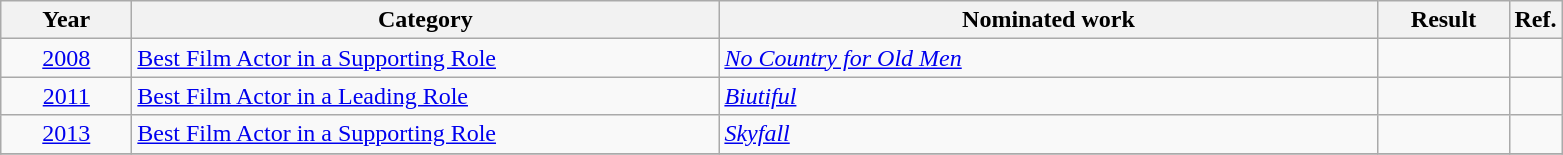<table class=wikitable>
<tr>
<th scope="col" style="width:5em;">Year</th>
<th scope="col" style="width:24em;">Category</th>
<th scope="col" style="width:27em;">Nominated work</th>
<th scope="col" style="width:5em;">Result</th>
<th>Ref.</th>
</tr>
<tr>
<td style="text-align:center;"><a href='#'>2008</a></td>
<td><a href='#'>Best Film Actor in a Supporting Role</a></td>
<td><em><a href='#'>No Country for Old Men</a></em></td>
<td></td>
<td style="text-align:center;"></td>
</tr>
<tr>
<td style="text-align:center;"><a href='#'>2011</a></td>
<td><a href='#'>Best Film Actor in a Leading Role</a></td>
<td><em><a href='#'>Biutiful</a></em></td>
<td></td>
<td style="text-align:center;"></td>
</tr>
<tr>
<td style="text-align:center;"><a href='#'>2013</a></td>
<td><a href='#'>Best Film Actor in a Supporting Role</a></td>
<td><em><a href='#'>Skyfall</a></em></td>
<td></td>
<td style="text-align:center;"></td>
</tr>
<tr>
</tr>
</table>
